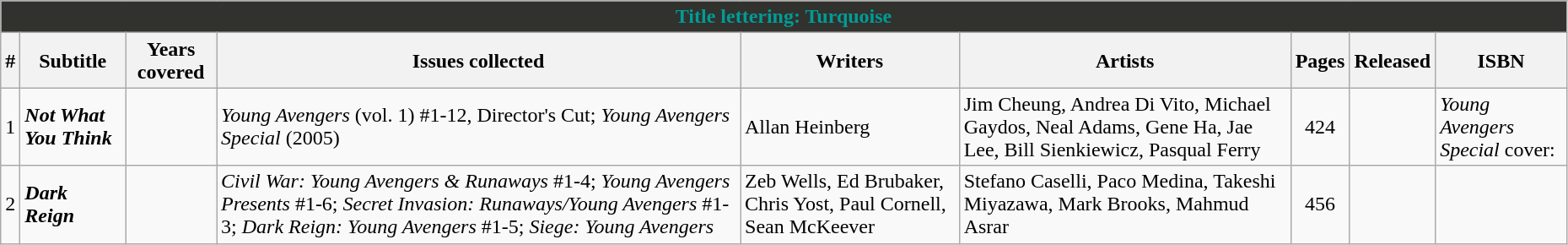<table class="wikitable sortable" width="98%">
<tr>
<th colspan=9 style="background-color: #31312D; color: #009C96;">Title lettering: Turquoise</th>
</tr>
<tr>
<th class="unsortable">#</th>
<th class="unsortable">Subtitle</th>
<th>Years covered</th>
<th class="unsortable">Issues collected</th>
<th class="unsortable">Writers</th>
<th class="unsortable">Artists</th>
<th class="unsortable">Pages</th>
<th>Released</th>
<th class="unsortable">ISBN</th>
</tr>
<tr>
<td>1</td>
<td><strong><em>Not What You Think</em></strong></td>
<td></td>
<td><em>Young Avengers</em> (vol. 1) #1-12, Director's Cut; <em>Young Avengers Special</em> (2005)</td>
<td>Allan Heinberg</td>
<td>Jim Cheung, Andrea Di Vito, Michael Gaydos, Neal Adams, Gene Ha, Jae Lee, Bill Sienkiewicz, Pasqual Ferry</td>
<td style="text-align: center;">424</td>
<td></td>
<td><em>Young Avengers Special</em> cover: </td>
</tr>
<tr>
<td>2</td>
<td><strong><em>Dark Reign</em></strong></td>
<td></td>
<td><em>Civil War: Young Avengers & Runaways</em> #1-4; <em>Young Avengers Presents</em> #1-6; <em>Secret Invasion: Runaways/Young Avengers</em> #1-3; <em>Dark Reign: Young Avengers</em> #1-5; <em>Siege: Young Avengers</em></td>
<td>Zeb Wells, Ed Brubaker, Chris Yost, Paul Cornell, Sean McKeever</td>
<td>Stefano Caselli, Paco Medina, Takeshi Miyazawa, Mark Brooks, Mahmud Asrar</td>
<td style="text-align: center;">456</td>
<td></td>
<td></td>
</tr>
</table>
